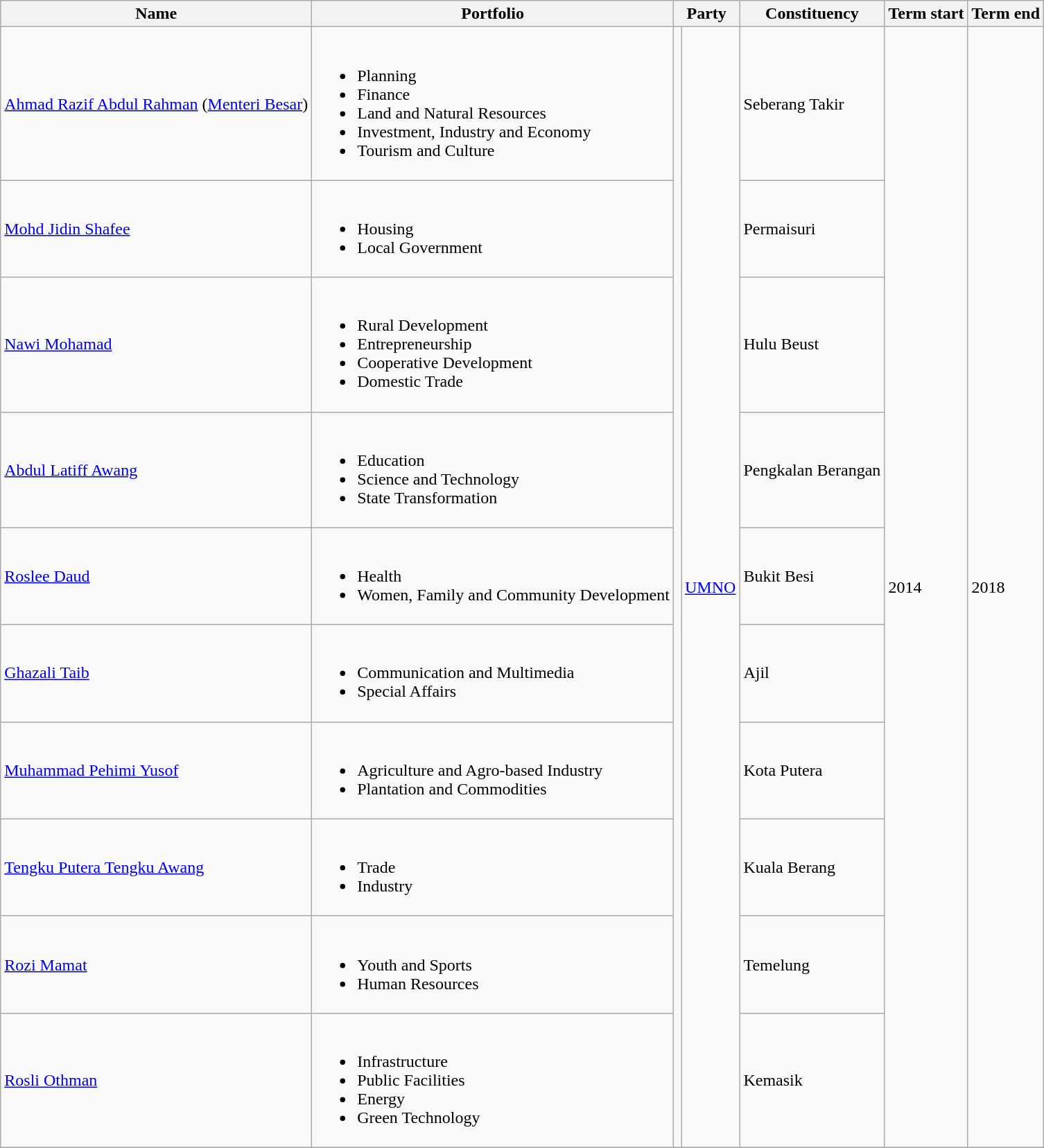<table class="wikitable">
<tr>
<th>Name</th>
<th>Portfolio</th>
<th colspan=2>Party</th>
<th>Constituency</th>
<th>Term start</th>
<th>Term end</th>
</tr>
<tr>
<td><a href='#'>Ahmad Razif Abdul Rahman</a> (<a href='#'>Menteri Besar</a>)</td>
<td><br><ul><li>Planning</li><li>Finance</li><li>Land and Natural Resources</li><li>Investment, Industry and Economy</li><li>Tourism and Culture</li></ul></td>
<td rowspan=10 bgcolor=></td>
<td rowspan="10"><a href='#'>UMNO</a></td>
<td>Seberang Takir</td>
<td rowspan="10">2014</td>
<td rowspan="10">2018</td>
</tr>
<tr>
<td><a href='#'>Mohd Jidin Shafee</a></td>
<td><br><ul><li>Housing</li><li>Local Government</li></ul></td>
<td>Permaisuri</td>
</tr>
<tr>
<td><a href='#'>Nawi Mohamad</a></td>
<td><br><ul><li>Rural Development</li><li>Entrepreneurship</li><li>Cooperative Development</li><li>Domestic Trade</li></ul></td>
<td>Hulu Beust</td>
</tr>
<tr>
<td><a href='#'>Abdul Latiff Awang</a></td>
<td><br><ul><li>Education</li><li>Science and Technology</li><li>State Transformation</li></ul></td>
<td>Pengkalan Berangan</td>
</tr>
<tr>
<td><a href='#'>Roslee Daud</a></td>
<td><br><ul><li>Health</li><li>Women, Family and Community Development</li></ul></td>
<td>Bukit Besi</td>
</tr>
<tr>
<td><a href='#'>Ghazali Taib</a></td>
<td><br><ul><li>Communication and Multimedia</li><li>Special Affairs</li></ul></td>
<td>Ajil</td>
</tr>
<tr>
<td><a href='#'>Muhammad Pehimi Yusof</a></td>
<td><br><ul><li>Agriculture and Agro-based Industry</li><li>Plantation and Commodities</li></ul></td>
<td>Kota Putera</td>
</tr>
<tr>
<td><a href='#'>Tengku Putera Tengku Awang</a></td>
<td><br><ul><li>Trade</li><li>Industry</li></ul></td>
<td>Kuala Berang</td>
</tr>
<tr>
<td><a href='#'>Rozi Mamat</a></td>
<td><br><ul><li>Youth and Sports</li><li>Human Resources</li></ul></td>
<td>Temelung</td>
</tr>
<tr>
<td><a href='#'>Rosli Othman</a></td>
<td><br><ul><li>Infrastructure</li><li>Public Facilities</li><li>Energy</li><li>Green Technology</li></ul></td>
<td>Kemasik</td>
</tr>
<tr>
</tr>
</table>
